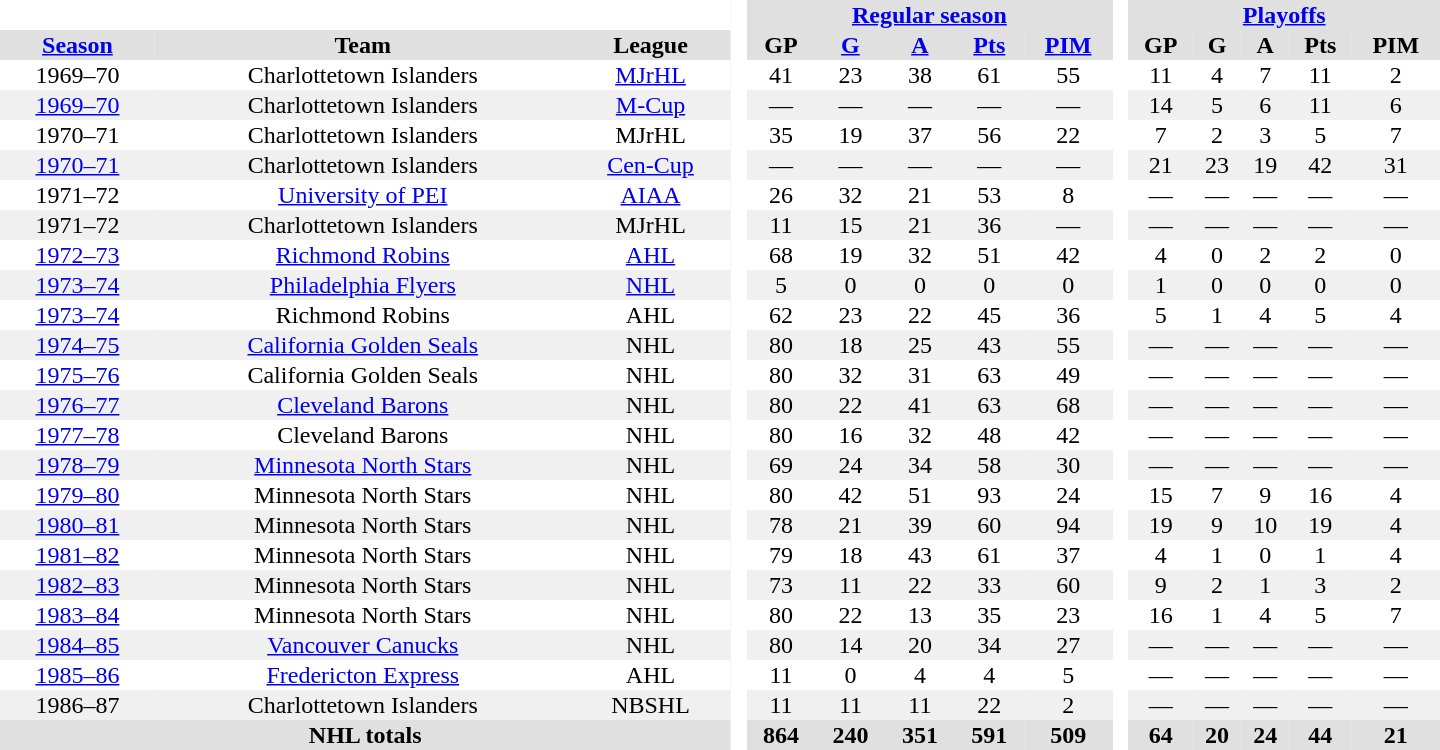<table border="0" cellpadding="1" cellspacing="0" style="text-align:center; width:60em">
<tr bgcolor="#e0e0e0">
<th colspan="3" bgcolor="#ffffff"> </th>
<th rowspan="99" bgcolor="#ffffff"> </th>
<th colspan="5"><a href='#'>Regular season</a></th>
<th rowspan="99" bgcolor="#ffffff"> </th>
<th colspan="5"><a href='#'>Playoffs</a></th>
</tr>
<tr bgcolor="#e0e0e0">
<th><a href='#'>Season</a></th>
<th>Team</th>
<th>League</th>
<th>GP</th>
<th><a href='#'>G</a></th>
<th><a href='#'>A</a></th>
<th><a href='#'>Pts</a></th>
<th><a href='#'>PIM</a></th>
<th>GP</th>
<th>G</th>
<th>A</th>
<th>Pts</th>
<th>PIM</th>
</tr>
<tr>
<td>1969–70</td>
<td>Charlottetown Islanders</td>
<td><a href='#'>MJrHL</a></td>
<td>41</td>
<td>23</td>
<td>38</td>
<td>61</td>
<td>55</td>
<td>11</td>
<td>4</td>
<td>7</td>
<td>11</td>
<td>2</td>
</tr>
<tr bgcolor="#f0f0f0">
<td><a href='#'>1969–70</a></td>
<td>Charlottetown Islanders</td>
<td><a href='#'>M-Cup</a></td>
<td>—</td>
<td>—</td>
<td>—</td>
<td>—</td>
<td>—</td>
<td>14</td>
<td>5</td>
<td>6</td>
<td>11</td>
<td>6</td>
</tr>
<tr>
<td>1970–71</td>
<td>Charlottetown Islanders</td>
<td>MJrHL</td>
<td>35</td>
<td>19</td>
<td>37</td>
<td>56</td>
<td>22</td>
<td>7</td>
<td>2</td>
<td>3</td>
<td>5</td>
<td>7</td>
</tr>
<tr bgcolor="#f0f0f0">
<td><a href='#'>1970–71</a></td>
<td>Charlottetown Islanders</td>
<td><a href='#'>Cen-Cup</a></td>
<td>—</td>
<td>—</td>
<td>—</td>
<td>—</td>
<td>—</td>
<td>21</td>
<td>23</td>
<td>19</td>
<td>42</td>
<td>31</td>
</tr>
<tr>
<td>1971–72</td>
<td><a href='#'>University of PEI</a></td>
<td><a href='#'>AIAA</a></td>
<td>26</td>
<td>32</td>
<td>21</td>
<td>53</td>
<td>8</td>
<td>—</td>
<td>—</td>
<td>—</td>
<td>—</td>
<td>—</td>
</tr>
<tr bgcolor="#f0f0f0">
<td>1971–72</td>
<td>Charlottetown Islanders</td>
<td>MJrHL</td>
<td>11</td>
<td>15</td>
<td>21</td>
<td>36</td>
<td>—</td>
<td>—</td>
<td>—</td>
<td>—</td>
<td>—</td>
<td>—</td>
</tr>
<tr>
<td><a href='#'>1972–73</a></td>
<td><a href='#'>Richmond Robins</a></td>
<td><a href='#'>AHL</a></td>
<td>68</td>
<td>19</td>
<td>32</td>
<td>51</td>
<td>42</td>
<td>4</td>
<td>0</td>
<td>2</td>
<td>2</td>
<td>0</td>
</tr>
<tr bgcolor="#f0f0f0">
<td><a href='#'>1973–74</a></td>
<td><a href='#'>Philadelphia Flyers</a></td>
<td><a href='#'>NHL</a></td>
<td>5</td>
<td>0</td>
<td>0</td>
<td>0</td>
<td>0</td>
<td>1</td>
<td>0</td>
<td>0</td>
<td>0</td>
<td>0</td>
</tr>
<tr>
<td><a href='#'>1973–74</a></td>
<td>Richmond Robins</td>
<td>AHL</td>
<td>62</td>
<td>23</td>
<td>22</td>
<td>45</td>
<td>36</td>
<td>5</td>
<td>1</td>
<td>4</td>
<td>5</td>
<td>4</td>
</tr>
<tr bgcolor="#f0f0f0">
<td><a href='#'>1974–75</a></td>
<td><a href='#'>California Golden Seals</a></td>
<td>NHL</td>
<td>80</td>
<td>18</td>
<td>25</td>
<td>43</td>
<td>55</td>
<td>—</td>
<td>—</td>
<td>—</td>
<td>—</td>
<td>—</td>
</tr>
<tr>
<td><a href='#'>1975–76</a></td>
<td>California Golden Seals</td>
<td>NHL</td>
<td>80</td>
<td>32</td>
<td>31</td>
<td>63</td>
<td>49</td>
<td>—</td>
<td>—</td>
<td>—</td>
<td>—</td>
<td>—</td>
</tr>
<tr bgcolor="#f0f0f0">
<td><a href='#'>1976–77</a></td>
<td><a href='#'>Cleveland Barons</a></td>
<td>NHL</td>
<td>80</td>
<td>22</td>
<td>41</td>
<td>63</td>
<td>68</td>
<td>—</td>
<td>—</td>
<td>—</td>
<td>—</td>
<td>—</td>
</tr>
<tr>
<td><a href='#'>1977–78</a></td>
<td>Cleveland Barons</td>
<td>NHL</td>
<td>80</td>
<td>16</td>
<td>32</td>
<td>48</td>
<td>42</td>
<td>—</td>
<td>—</td>
<td>—</td>
<td>—</td>
<td>—</td>
</tr>
<tr bgcolor="#f0f0f0">
<td><a href='#'>1978–79</a></td>
<td><a href='#'>Minnesota North Stars</a></td>
<td>NHL</td>
<td>69</td>
<td>24</td>
<td>34</td>
<td>58</td>
<td>30</td>
<td>—</td>
<td>—</td>
<td>—</td>
<td>—</td>
<td>—</td>
</tr>
<tr>
<td><a href='#'>1979–80</a></td>
<td>Minnesota North Stars</td>
<td>NHL</td>
<td>80</td>
<td>42</td>
<td>51</td>
<td>93</td>
<td>24</td>
<td>15</td>
<td>7</td>
<td>9</td>
<td>16</td>
<td>4</td>
</tr>
<tr bgcolor="#f0f0f0">
<td><a href='#'>1980–81</a></td>
<td>Minnesota North Stars</td>
<td>NHL</td>
<td>78</td>
<td>21</td>
<td>39</td>
<td>60</td>
<td>94</td>
<td>19</td>
<td>9</td>
<td>10</td>
<td>19</td>
<td>4</td>
</tr>
<tr>
<td><a href='#'>1981–82</a></td>
<td>Minnesota North Stars</td>
<td>NHL</td>
<td>79</td>
<td>18</td>
<td>43</td>
<td>61</td>
<td>37</td>
<td>4</td>
<td>1</td>
<td>0</td>
<td>1</td>
<td>4</td>
</tr>
<tr bgcolor="#f0f0f0">
<td><a href='#'>1982–83</a></td>
<td>Minnesota North Stars</td>
<td>NHL</td>
<td>73</td>
<td>11</td>
<td>22</td>
<td>33</td>
<td>60</td>
<td>9</td>
<td>2</td>
<td>1</td>
<td>3</td>
<td>2</td>
</tr>
<tr>
<td><a href='#'>1983–84</a></td>
<td>Minnesota North Stars</td>
<td>NHL</td>
<td>80</td>
<td>22</td>
<td>13</td>
<td>35</td>
<td>23</td>
<td>16</td>
<td>1</td>
<td>4</td>
<td>5</td>
<td>7</td>
</tr>
<tr bgcolor="#f0f0f0">
<td><a href='#'>1984–85</a></td>
<td><a href='#'>Vancouver Canucks</a></td>
<td>NHL</td>
<td>80</td>
<td>14</td>
<td>20</td>
<td>34</td>
<td>27</td>
<td>—</td>
<td>—</td>
<td>—</td>
<td>—</td>
<td>—</td>
</tr>
<tr>
<td><a href='#'>1985–86</a></td>
<td><a href='#'>Fredericton Express</a></td>
<td>AHL</td>
<td>11</td>
<td>0</td>
<td>4</td>
<td>4</td>
<td>5</td>
<td>—</td>
<td>—</td>
<td>—</td>
<td>—</td>
<td>—</td>
</tr>
<tr bgcolor="#f0f0f0">
<td>1986–87</td>
<td>Charlottetown Islanders</td>
<td>NBSHL</td>
<td>11</td>
<td>11</td>
<td>11</td>
<td>22</td>
<td>2</td>
<td>—</td>
<td>—</td>
<td>—</td>
<td>—</td>
<td>—</td>
</tr>
<tr bgcolor="#e0e0e0">
<th colspan="3">NHL totals</th>
<th>864</th>
<th>240</th>
<th>351</th>
<th>591</th>
<th>509</th>
<th>64</th>
<th>20</th>
<th>24</th>
<th>44</th>
<th>21</th>
</tr>
</table>
